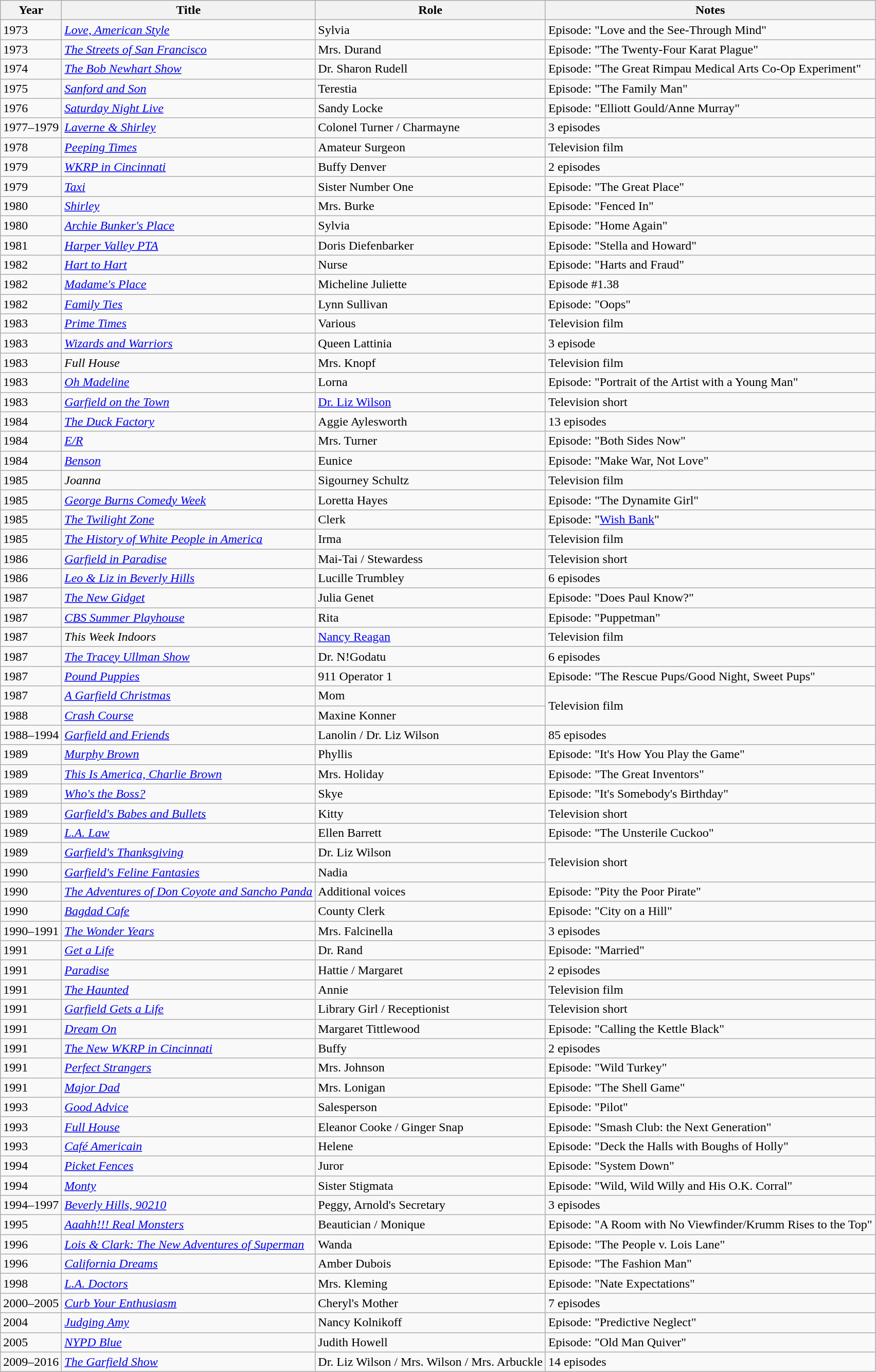<table class="wikitable sortable">
<tr>
<th>Year</th>
<th>Title</th>
<th>Role</th>
<th>Notes</th>
</tr>
<tr>
<td>1973</td>
<td><em><a href='#'>Love, American Style</a></em></td>
<td>Sylvia</td>
<td>Episode: "Love and the See-Through Mind"</td>
</tr>
<tr>
<td>1973</td>
<td><em><a href='#'>The Streets of San Francisco</a></em></td>
<td>Mrs. Durand</td>
<td>Episode: "The Twenty-Four Karat Plague"</td>
</tr>
<tr>
<td>1974</td>
<td><em><a href='#'>The Bob Newhart Show</a></em></td>
<td>Dr. Sharon Rudell</td>
<td>Episode: "The Great Rimpau Medical Arts Co-Op Experiment"</td>
</tr>
<tr>
<td>1975</td>
<td><em><a href='#'>Sanford and Son</a></em></td>
<td>Terestia</td>
<td>Episode: "The Family Man"</td>
</tr>
<tr>
<td>1976</td>
<td><em><a href='#'>Saturday Night Live</a></em></td>
<td>Sandy Locke</td>
<td>Episode: "Elliott Gould/Anne Murray"</td>
</tr>
<tr>
<td>1977–1979</td>
<td><em><a href='#'>Laverne & Shirley</a></em></td>
<td>Colonel Turner / Charmayne</td>
<td>3 episodes</td>
</tr>
<tr>
<td>1978</td>
<td><em><a href='#'>Peeping Times</a></em></td>
<td>Amateur Surgeon</td>
<td>Television film</td>
</tr>
<tr>
<td>1979</td>
<td><em><a href='#'>WKRP in Cincinnati</a></em></td>
<td>Buffy Denver</td>
<td>2 episodes</td>
</tr>
<tr>
<td>1979</td>
<td><a href='#'><em>Taxi</em></a></td>
<td>Sister Number One</td>
<td>Episode: "The Great Place"</td>
</tr>
<tr>
<td>1980</td>
<td><a href='#'><em>Shirley</em></a></td>
<td>Mrs. Burke</td>
<td>Episode: "Fenced In"</td>
</tr>
<tr>
<td>1980</td>
<td><em><a href='#'>Archie Bunker's Place</a></em></td>
<td>Sylvia</td>
<td>Episode: "Home Again"</td>
</tr>
<tr>
<td>1981</td>
<td><em><a href='#'>Harper Valley PTA</a></em></td>
<td>Doris Diefenbarker</td>
<td>Episode: "Stella and Howard"</td>
</tr>
<tr>
<td>1982</td>
<td><em><a href='#'>Hart to Hart</a></em></td>
<td>Nurse</td>
<td>Episode: "Harts and Fraud"</td>
</tr>
<tr>
<td>1982</td>
<td><em><a href='#'>Madame's Place</a></em></td>
<td>Micheline Juliette</td>
<td>Episode #1.38</td>
</tr>
<tr>
<td>1982</td>
<td><em><a href='#'>Family Ties</a></em></td>
<td>Lynn Sullivan</td>
<td>Episode: "Oops"</td>
</tr>
<tr>
<td>1983</td>
<td><em><a href='#'>Prime Times</a></em></td>
<td>Various</td>
<td>Television film</td>
</tr>
<tr>
<td>1983</td>
<td><a href='#'><em>Wizards and Warriors</em></a></td>
<td>Queen Lattinia</td>
<td>3 episode</td>
</tr>
<tr>
<td>1983</td>
<td><em>Full House</em></td>
<td>Mrs. Knopf</td>
<td>Television film</td>
</tr>
<tr>
<td>1983</td>
<td><em><a href='#'>Oh Madeline</a></em></td>
<td>Lorna</td>
<td>Episode: "Portrait of the Artist with a Young Man"</td>
</tr>
<tr>
<td>1983</td>
<td><em><a href='#'>Garfield on the Town</a></em></td>
<td><a href='#'>Dr. Liz Wilson</a></td>
<td>Television short</td>
</tr>
<tr>
<td>1984</td>
<td><em><a href='#'>The Duck Factory</a></em></td>
<td>Aggie Aylesworth</td>
<td>13 episodes</td>
</tr>
<tr>
<td>1984</td>
<td><em><a href='#'>E/R</a></em></td>
<td>Mrs. Turner</td>
<td>Episode: "Both Sides Now"</td>
</tr>
<tr>
<td>1984</td>
<td><a href='#'><em>Benson</em></a></td>
<td>Eunice</td>
<td>Episode: "Make War, Not Love"</td>
</tr>
<tr>
<td>1985</td>
<td><em>Joanna</em></td>
<td>Sigourney Schultz</td>
<td>Television film</td>
</tr>
<tr>
<td>1985</td>
<td><em><a href='#'>George Burns Comedy Week</a></em></td>
<td>Loretta Hayes</td>
<td>Episode: "The Dynamite Girl"</td>
</tr>
<tr>
<td>1985</td>
<td><a href='#'><em>The Twilight Zone</em></a></td>
<td>Clerk</td>
<td>Episode: "<a href='#'>Wish Bank</a>"</td>
</tr>
<tr>
<td>1985</td>
<td><em><a href='#'>The History of White People in America</a></em></td>
<td>Irma</td>
<td>Television film</td>
</tr>
<tr>
<td>1986</td>
<td><em><a href='#'>Garfield in Paradise</a></em></td>
<td>Mai-Tai / Stewardess</td>
<td>Television short</td>
</tr>
<tr>
<td>1986</td>
<td><em><a href='#'>Leo & Liz in Beverly Hills</a></em></td>
<td>Lucille Trumbley</td>
<td>6 episodes</td>
</tr>
<tr>
<td>1987</td>
<td><em><a href='#'>The New Gidget</a></em></td>
<td>Julia Genet</td>
<td>Episode: "Does Paul Know?"</td>
</tr>
<tr>
<td>1987</td>
<td><em><a href='#'>CBS Summer Playhouse</a></em></td>
<td>Rita</td>
<td>Episode: "Puppetman"</td>
</tr>
<tr>
<td>1987</td>
<td><em>This Week Indoors</em></td>
<td><a href='#'>Nancy Reagan</a></td>
<td>Television film</td>
</tr>
<tr>
<td>1987</td>
<td><em><a href='#'>The Tracey Ullman Show</a></em></td>
<td>Dr. N!Godatu</td>
<td>6 episodes</td>
</tr>
<tr>
<td>1987</td>
<td><a href='#'><em>Pound Puppies</em></a></td>
<td>911 Operator 1</td>
<td>Episode: "The Rescue Pups/Good Night, Sweet Pups"</td>
</tr>
<tr>
<td>1987</td>
<td><em><a href='#'>A Garfield Christmas</a></em></td>
<td>Mom</td>
<td rowspan="2">Television film</td>
</tr>
<tr>
<td>1988</td>
<td><a href='#'><em>Crash Course</em></a></td>
<td>Maxine Konner</td>
</tr>
<tr>
<td>1988–1994</td>
<td><em><a href='#'>Garfield and Friends</a></em></td>
<td>Lanolin / Dr. Liz Wilson</td>
<td>85 episodes</td>
</tr>
<tr>
<td>1989</td>
<td><em><a href='#'>Murphy Brown</a></em></td>
<td>Phyllis</td>
<td>Episode: "It's How You Play the Game"</td>
</tr>
<tr>
<td>1989</td>
<td><em><a href='#'>This Is America, Charlie Brown</a></em></td>
<td>Mrs. Holiday</td>
<td>Episode: "The Great Inventors"</td>
</tr>
<tr>
<td>1989</td>
<td><em><a href='#'>Who's the Boss?</a></em></td>
<td>Skye</td>
<td>Episode: "It's Somebody's Birthday"</td>
</tr>
<tr>
<td>1989</td>
<td><em><a href='#'>Garfield's Babes and Bullets</a></em></td>
<td>Kitty</td>
<td>Television short</td>
</tr>
<tr>
<td>1989</td>
<td><em><a href='#'>L.A. Law</a></em></td>
<td>Ellen Barrett</td>
<td>Episode: "The Unsterile Cuckoo"</td>
</tr>
<tr>
<td>1989</td>
<td><em><a href='#'>Garfield's Thanksgiving</a></em></td>
<td>Dr. Liz Wilson</td>
<td rowspan="2">Television short</td>
</tr>
<tr>
<td>1990</td>
<td><em><a href='#'>Garfield's Feline Fantasies</a></em></td>
<td>Nadia</td>
</tr>
<tr>
<td>1990</td>
<td><em><a href='#'>The Adventures of Don Coyote and Sancho Panda</a></em></td>
<td>Additional voices</td>
<td>Episode: "Pity the Poor Pirate"</td>
</tr>
<tr>
<td>1990</td>
<td><a href='#'><em>Bagdad Cafe</em></a></td>
<td>County Clerk</td>
<td>Episode: "City on a Hill"</td>
</tr>
<tr>
<td>1990–1991</td>
<td><em><a href='#'>The Wonder Years</a></em></td>
<td>Mrs. Falcinella</td>
<td>3 episodes</td>
</tr>
<tr>
<td>1991</td>
<td><a href='#'><em>Get a Life</em></a></td>
<td>Dr. Rand</td>
<td>Episode: "Married"</td>
</tr>
<tr>
<td>1991</td>
<td><a href='#'><em>Paradise</em></a></td>
<td>Hattie / Margaret</td>
<td>2 episodes</td>
</tr>
<tr>
<td>1991</td>
<td><a href='#'><em>The Haunted</em></a></td>
<td>Annie</td>
<td>Television film</td>
</tr>
<tr>
<td>1991</td>
<td><em><a href='#'>Garfield Gets a Life</a></em></td>
<td>Library Girl / Receptionist</td>
<td>Television short</td>
</tr>
<tr>
<td>1991</td>
<td><a href='#'><em>Dream On</em></a></td>
<td>Margaret Tittlewood</td>
<td>Episode: "Calling the Kettle Black"</td>
</tr>
<tr>
<td>1991</td>
<td><em><a href='#'>The New WKRP in Cincinnati</a></em></td>
<td>Buffy</td>
<td>2 episodes</td>
</tr>
<tr>
<td>1991</td>
<td><a href='#'><em>Perfect Strangers</em></a></td>
<td>Mrs. Johnson</td>
<td>Episode: "Wild Turkey"</td>
</tr>
<tr>
<td>1991</td>
<td><em><a href='#'>Major Dad</a></em></td>
<td>Mrs. Lonigan</td>
<td>Episode: "The Shell Game"</td>
</tr>
<tr>
<td>1993</td>
<td><a href='#'><em>Good Advice</em></a></td>
<td>Salesperson</td>
<td>Episode: "Pilot"</td>
</tr>
<tr>
<td>1993</td>
<td><em><a href='#'>Full House</a></em></td>
<td>Eleanor Cooke / Ginger Snap</td>
<td>Episode: "Smash Club: the Next Generation"</td>
</tr>
<tr>
<td>1993</td>
<td><em><a href='#'>Café Americain</a></em></td>
<td>Helene</td>
<td>Episode: "Deck the Halls with Boughs of Holly"</td>
</tr>
<tr>
<td>1994</td>
<td><em><a href='#'>Picket Fences</a></em></td>
<td>Juror</td>
<td>Episode: "System Down"</td>
</tr>
<tr>
<td>1994</td>
<td><a href='#'><em>Monty</em></a></td>
<td>Sister Stigmata</td>
<td>Episode: "Wild, Wild Willy and His O.K. Corral"</td>
</tr>
<tr>
<td>1994–1997</td>
<td><em><a href='#'>Beverly Hills, 90210</a></em></td>
<td>Peggy, Arnold's Secretary</td>
<td>3 episodes</td>
</tr>
<tr>
<td>1995</td>
<td><em><a href='#'>Aaahh!!! Real Monsters</a></em></td>
<td>Beautician / Monique</td>
<td>Episode: "A Room with No Viewfinder/Krumm Rises to the Top"</td>
</tr>
<tr>
<td>1996</td>
<td><em><a href='#'>Lois & Clark: The New Adventures of Superman</a></em></td>
<td>Wanda</td>
<td>Episode: "The People v. Lois Lane"</td>
</tr>
<tr>
<td>1996</td>
<td><em><a href='#'>California Dreams</a></em></td>
<td>Amber Dubois</td>
<td>Episode: "The Fashion Man"</td>
</tr>
<tr>
<td>1998</td>
<td><em><a href='#'>L.A. Doctors</a></em></td>
<td>Mrs. Kleming</td>
<td>Episode: "Nate Expectations"</td>
</tr>
<tr>
<td>2000–2005</td>
<td><em><a href='#'>Curb Your Enthusiasm</a></em></td>
<td>Cheryl's Mother</td>
<td>7 episodes</td>
</tr>
<tr>
<td>2004</td>
<td><em><a href='#'>Judging Amy</a></em></td>
<td>Nancy Kolnikoff</td>
<td>Episode: "Predictive Neglect"</td>
</tr>
<tr>
<td>2005</td>
<td><em><a href='#'>NYPD Blue</a></em></td>
<td>Judith Howell</td>
<td>Episode: "Old Man Quiver"</td>
</tr>
<tr>
<td>2009–2016</td>
<td><em><a href='#'>The Garfield Show</a></em></td>
<td>Dr. Liz Wilson / Mrs. Wilson / Mrs. Arbuckle</td>
<td>14 episodes</td>
</tr>
</table>
